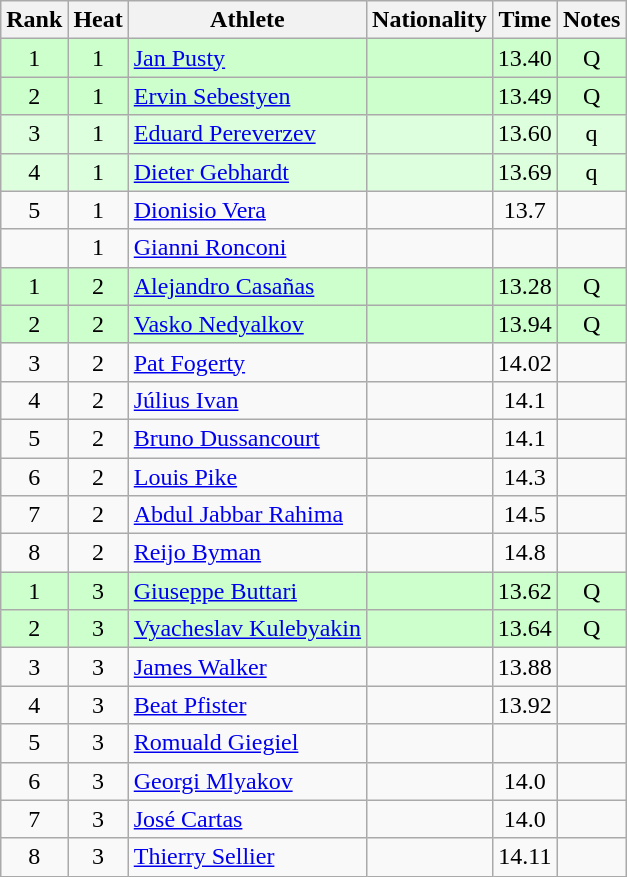<table class="wikitable sortable" style="text-align:center">
<tr>
<th>Rank</th>
<th>Heat</th>
<th>Athlete</th>
<th>Nationality</th>
<th>Time</th>
<th>Notes</th>
</tr>
<tr bgcolor=ccffcc>
<td>1</td>
<td>1</td>
<td align=left><a href='#'>Jan Pusty</a></td>
<td align=left></td>
<td>13.40</td>
<td>Q</td>
</tr>
<tr bgcolor=ccffcc>
<td>2</td>
<td>1</td>
<td align=left><a href='#'>Ervin Sebestyen</a></td>
<td align=left></td>
<td>13.49</td>
<td>Q</td>
</tr>
<tr bgcolor=ddffdd>
<td>3</td>
<td>1</td>
<td align=left><a href='#'>Eduard Pereverzev</a></td>
<td align=left></td>
<td>13.60</td>
<td>q</td>
</tr>
<tr bgcolor=ddffdd>
<td>4</td>
<td>1</td>
<td align=left><a href='#'>Dieter Gebhardt</a></td>
<td align=left></td>
<td>13.69</td>
<td>q</td>
</tr>
<tr>
<td>5</td>
<td>1</td>
<td align=left><a href='#'>Dionisio Vera</a></td>
<td align=left></td>
<td>13.7</td>
<td></td>
</tr>
<tr>
<td></td>
<td>1</td>
<td align=left><a href='#'>Gianni Ronconi</a></td>
<td align=left></td>
<td></td>
<td></td>
</tr>
<tr bgcolor=ccffcc>
<td>1</td>
<td>2</td>
<td align=left><a href='#'>Alejandro Casañas</a></td>
<td align=left></td>
<td>13.28</td>
<td>Q</td>
</tr>
<tr bgcolor=ccffcc>
<td>2</td>
<td>2</td>
<td align=left><a href='#'>Vasko Nedyalkov</a></td>
<td align=left></td>
<td>13.94</td>
<td>Q</td>
</tr>
<tr>
<td>3</td>
<td>2</td>
<td align=left><a href='#'>Pat Fogerty</a></td>
<td align=left></td>
<td>14.02</td>
<td></td>
</tr>
<tr>
<td>4</td>
<td>2</td>
<td align=left><a href='#'>Július Ivan</a></td>
<td align=left></td>
<td>14.1</td>
<td></td>
</tr>
<tr>
<td>5</td>
<td>2</td>
<td align=left><a href='#'>Bruno Dussancourt</a></td>
<td align=left></td>
<td>14.1</td>
<td></td>
</tr>
<tr>
<td>6</td>
<td>2</td>
<td align=left><a href='#'>Louis Pike</a></td>
<td align=left></td>
<td>14.3</td>
<td></td>
</tr>
<tr>
<td>7</td>
<td>2</td>
<td align=left><a href='#'>Abdul Jabbar Rahima</a></td>
<td align=left></td>
<td>14.5</td>
<td></td>
</tr>
<tr>
<td>8</td>
<td>2</td>
<td align=left><a href='#'>Reijo Byman</a></td>
<td align=left></td>
<td>14.8</td>
<td></td>
</tr>
<tr bgcolor=ccffcc>
<td>1</td>
<td>3</td>
<td align=left><a href='#'>Giuseppe Buttari</a></td>
<td align=left></td>
<td>13.62</td>
<td>Q</td>
</tr>
<tr bgcolor=ccffcc>
<td>2</td>
<td>3</td>
<td align=left><a href='#'>Vyacheslav Kulebyakin</a></td>
<td align=left></td>
<td>13.64</td>
<td>Q</td>
</tr>
<tr>
<td>3</td>
<td>3</td>
<td align=left><a href='#'>James Walker</a></td>
<td align=left></td>
<td>13.88</td>
<td></td>
</tr>
<tr>
<td>4</td>
<td>3</td>
<td align=left><a href='#'>Beat Pfister</a></td>
<td align=left></td>
<td>13.92</td>
<td></td>
</tr>
<tr>
<td>5</td>
<td>3</td>
<td align=left><a href='#'>Romuald Giegiel</a></td>
<td align=left></td>
<td></td>
<td></td>
</tr>
<tr>
<td>6</td>
<td>3</td>
<td align=left><a href='#'>Georgi Mlyakov</a></td>
<td align=left></td>
<td>14.0</td>
<td></td>
</tr>
<tr>
<td>7</td>
<td>3</td>
<td align=left><a href='#'>José Cartas</a></td>
<td align=left></td>
<td>14.0</td>
<td></td>
</tr>
<tr>
<td>8</td>
<td>3</td>
<td align=left><a href='#'>Thierry Sellier</a></td>
<td align=left></td>
<td>14.11</td>
<td></td>
</tr>
</table>
